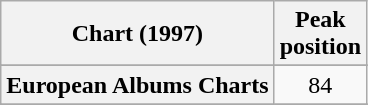<table class="wikitable sortable plainrowheaders" style="text-align:center">
<tr>
<th scope="col">Chart (1997)</th>
<th scope="col">Peak<br>position</th>
</tr>
<tr>
</tr>
<tr>
</tr>
<tr>
</tr>
<tr>
<th scope="row">European Albums Charts</th>
<td align = "center">84</td>
</tr>
<tr>
</tr>
<tr>
</tr>
<tr>
</tr>
<tr>
</tr>
<tr>
</tr>
<tr>
</tr>
</table>
